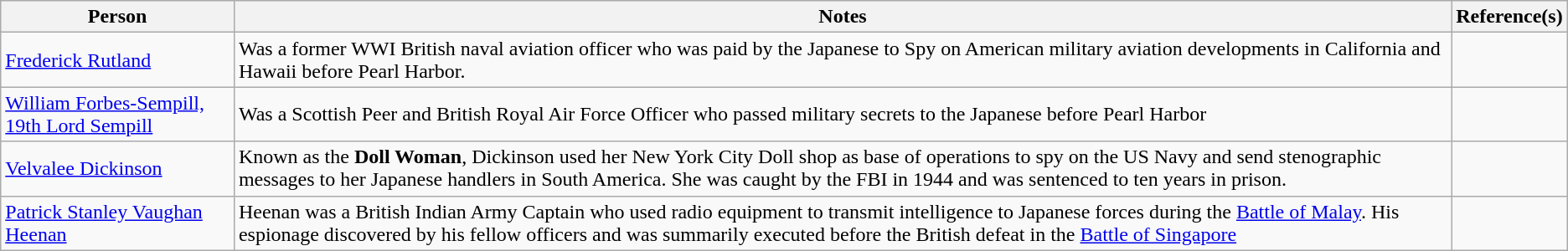<table class="wikitable sortable">
<tr>
<th>Person</th>
<th class="unsortable">Notes</th>
<th class="unsortable">Reference(s)</th>
</tr>
<tr>
<td data-sort-value="Frederick Rutland"><a href='#'>Frederick Rutland</a></td>
<td>Was a former WWI British naval aviation officer who was paid by the Japanese to Spy on American military aviation developments in California and Hawaii before Pearl Harbor.</td>
<td></td>
</tr>
<tr>
<td data-sort-value="Forbes-Sempill, Lord William"><a href='#'>William Forbes-Sempill, 19th Lord Sempill</a></td>
<td>Was a Scottish Peer and British Royal Air Force Officer who passed military secrets to the Japanese before Pearl Harbor</td>
<td></td>
</tr>
<tr>
<td data-sort-value="Dickinson, Velvalee "><a href='#'>Velvalee Dickinson</a></td>
<td>Known as the <strong>Doll Woman</strong>, Dickinson used her New York City Doll shop as base of operations to spy on the US Navy and send stenographic messages to her Japanese handlers in South America. She was caught by the FBI in 1944 and was sentenced to ten years in prison.</td>
<td></td>
</tr>
<tr>
<td data-sort-value="Heenan, Patrick Stanley Vaughan"><a href='#'>Patrick Stanley Vaughan Heenan</a></td>
<td>Heenan was a British Indian Army Captain who used radio equipment to transmit intelligence to Japanese forces during the <a href='#'> Battle of Malay</a>. His espionage discovered by his fellow officers and was summarily executed before the British defeat in the <a href='#'>Battle of Singapore</a></td>
<td></td>
</tr>
</table>
